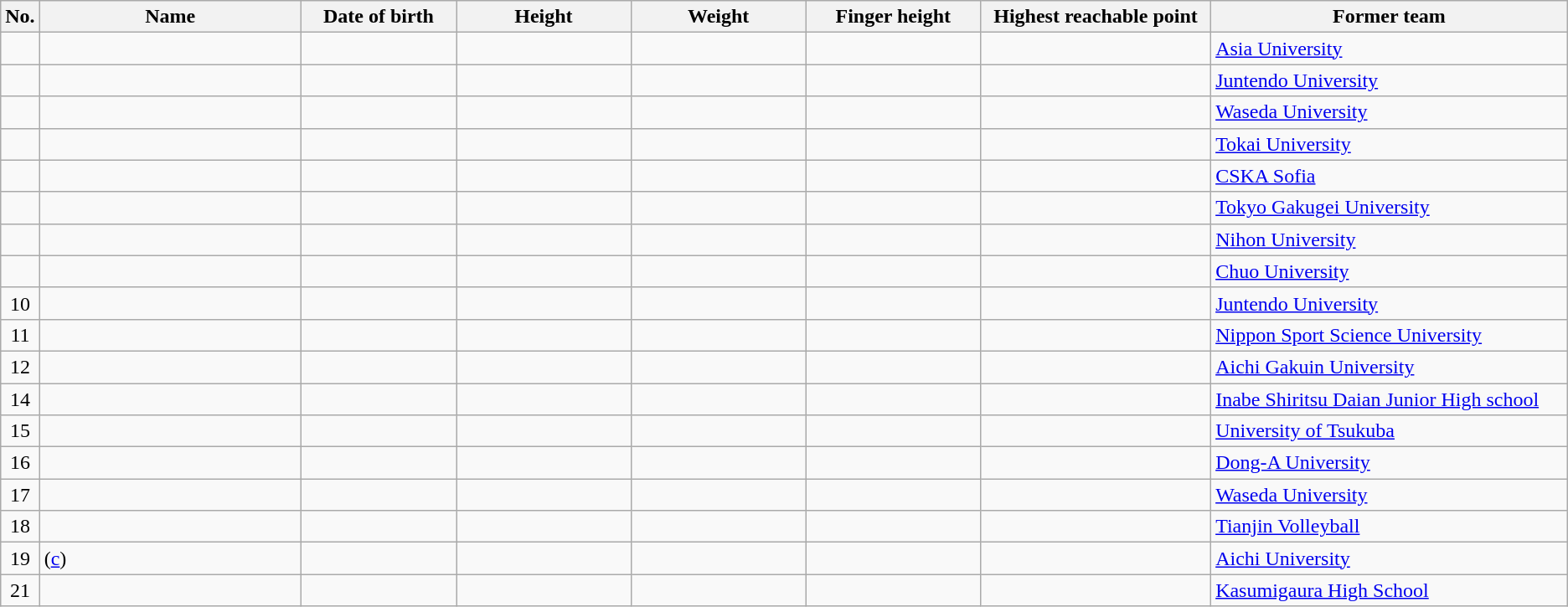<table class="wikitable sortable" style="font-size:100%; text-align:center;">
<tr>
<th>No.</th>
<th style="width:14em">Name</th>
<th style="width:8em">Date of birth</th>
<th style="width:9em">Height</th>
<th style="width:9em">Weight</th>
<th style="width:9em">Finger height</th>
<th style="width:12em">Highest reachable point</th>
<th style="width:19em">Former team</th>
</tr>
<tr>
<td></td>
<td align=left></td>
<td align=right></td>
<td></td>
<td></td>
<td></td>
<td></td>
<td align=left> <a href='#'>Asia University</a></td>
</tr>
<tr>
<td></td>
<td align=left></td>
<td align=right></td>
<td></td>
<td></td>
<td></td>
<td></td>
<td align=left> <a href='#'>Juntendo University</a></td>
</tr>
<tr>
<td></td>
<td align=left></td>
<td align=right></td>
<td></td>
<td></td>
<td></td>
<td></td>
<td align=left> <a href='#'>Waseda University</a></td>
</tr>
<tr>
<td></td>
<td align=left></td>
<td align=right></td>
<td></td>
<td></td>
<td></td>
<td></td>
<td align=left> <a href='#'>Tokai University</a></td>
</tr>
<tr>
<td></td>
<td align=left></td>
<td align=right></td>
<td></td>
<td></td>
<td></td>
<td></td>
<td align=left> <a href='#'>CSKA Sofia</a></td>
</tr>
<tr>
<td></td>
<td align=left></td>
<td align=right></td>
<td></td>
<td></td>
<td></td>
<td></td>
<td align=left> <a href='#'>Tokyo Gakugei University</a></td>
</tr>
<tr>
<td></td>
<td align=left></td>
<td align=right></td>
<td></td>
<td></td>
<td></td>
<td></td>
<td align=left> <a href='#'>Nihon University</a></td>
</tr>
<tr>
<td></td>
<td align=left></td>
<td align=right></td>
<td></td>
<td></td>
<td></td>
<td></td>
<td align=left> <a href='#'>Chuo University</a></td>
</tr>
<tr>
<td>10</td>
<td align=left></td>
<td align=right></td>
<td></td>
<td></td>
<td></td>
<td></td>
<td align=left> <a href='#'>Juntendo University</a></td>
</tr>
<tr>
<td>11</td>
<td align=left></td>
<td align=right></td>
<td></td>
<td></td>
<td></td>
<td></td>
<td align=left> <a href='#'>Nippon Sport Science University</a></td>
</tr>
<tr>
<td>12</td>
<td align=left></td>
<td align=right></td>
<td></td>
<td></td>
<td></td>
<td></td>
<td align=left> <a href='#'>Aichi Gakuin University</a></td>
</tr>
<tr>
<td>14</td>
<td align=left></td>
<td align=right></td>
<td></td>
<td></td>
<td></td>
<td></td>
<td align=left> <a href='#'>Inabe Shiritsu Daian Junior High school</a></td>
</tr>
<tr>
<td>15</td>
<td align=left></td>
<td align=right></td>
<td></td>
<td></td>
<td></td>
<td></td>
<td align=left> <a href='#'>University of Tsukuba</a></td>
</tr>
<tr>
<td>16</td>
<td align=left></td>
<td align=right></td>
<td></td>
<td></td>
<td></td>
<td></td>
<td align=left> <a href='#'>Dong-A University</a></td>
</tr>
<tr>
<td>17</td>
<td align=left></td>
<td align=right></td>
<td></td>
<td></td>
<td></td>
<td></td>
<td align=left> <a href='#'>Waseda University</a></td>
</tr>
<tr>
<td>18</td>
<td align=left></td>
<td align=right></td>
<td></td>
<td></td>
<td></td>
<td></td>
<td align=left> <a href='#'>Tianjin Volleyball</a></td>
</tr>
<tr>
<td>19</td>
<td align=left> (<a href='#'>c</a>)</td>
<td align=right></td>
<td></td>
<td></td>
<td></td>
<td></td>
<td align=left> <a href='#'>Aichi University</a></td>
</tr>
<tr>
<td>21</td>
<td align=left></td>
<td align=right></td>
<td></td>
<td></td>
<td></td>
<td></td>
<td align=left> <a href='#'>Kasumigaura High School</a></td>
</tr>
</table>
